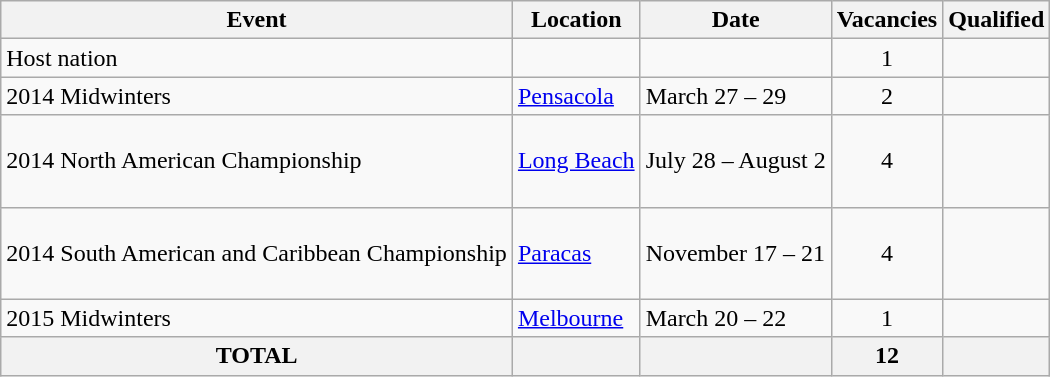<table class="wikitable">
<tr>
<th>Event</th>
<th>Location</th>
<th>Date</th>
<th>Vacancies</th>
<th>Qualified</th>
</tr>
<tr>
<td>Host nation</td>
<td></td>
<td></td>
<td align="center">1</td>
<td></td>
</tr>
<tr>
<td>2014 Midwinters</td>
<td> <a href='#'>Pensacola</a></td>
<td>March 27 – 29</td>
<td align="center">2</td>
<td><br></td>
</tr>
<tr>
<td>2014 North American Championship</td>
<td> <a href='#'>Long Beach</a></td>
<td>July 28 – August 2</td>
<td align="center">4</td>
<td><br><br><br></td>
</tr>
<tr>
<td>2014 South American and Caribbean Championship</td>
<td> <a href='#'>Paracas</a></td>
<td>November 17 – 21</td>
<td align="center">4</td>
<td><br><br><br></td>
</tr>
<tr>
<td>2015 Midwinters</td>
<td> <a href='#'>Melbourne</a></td>
<td>March 20 – 22</td>
<td align="center">1</td>
<td></td>
</tr>
<tr>
<th>TOTAL</th>
<th></th>
<th></th>
<th>12</th>
<th></th>
</tr>
</table>
